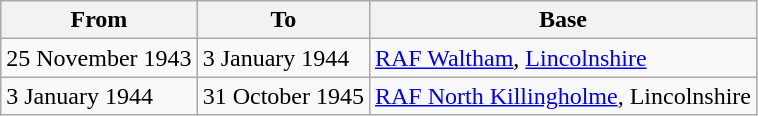<table class="wikitable">
<tr>
<th>From</th>
<th>To</th>
<th>Base</th>
</tr>
<tr>
<td>25 November 1943</td>
<td>3 January 1944</td>
<td><a href='#'>RAF Waltham</a>, <a href='#'>Lincolnshire</a></td>
</tr>
<tr>
<td>3 January 1944</td>
<td>31 October 1945</td>
<td><a href='#'>RAF North Killingholme</a>, Lincolnshire</td>
</tr>
</table>
